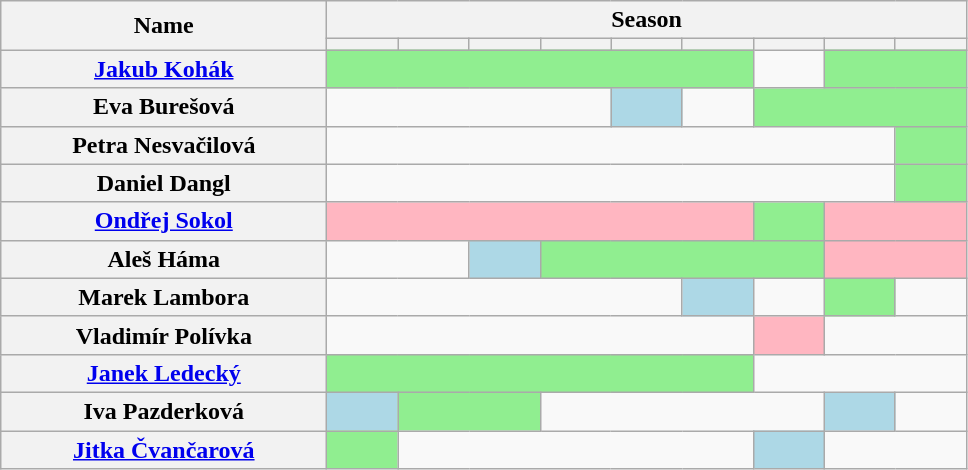<table class="wikitable" style="text-align:center">
<tr>
<th style="width:210px;" rowspan="2">Name</th>
<th colspan="9" style="width:280px;">Season</th>
</tr>
<tr>
<th width="40"><a href='#'></a></th>
<th width="40"><a href='#'></a></th>
<th width="40"><a href='#'></a></th>
<th width="40"><a href='#'></a></th>
<th width="40"><a href='#'></a></th>
<th width="40"><a href='#'></a></th>
<th width="40"><a href='#'></a></th>
<th width="40"><a href='#'></a></th>
<th width="40"><a href='#'></a></th>
</tr>
<tr>
<th><a href='#'>Jakub Kohák</a></th>
<td colspan="6" style="background:lightgreen;"></td>
<td></td>
<td colspan="2"  style="background:lightgreen;"></td>
</tr>
<tr>
<th>Eva Burešová</th>
<td colspan="4"></td>
<td style="background:lightblue;"></td>
<td></td>
<td colspan="3"  style="background:lightgreen"></td>
</tr>
<tr>
<th>Petra Nesvačilová</th>
<td colspan="8"></td>
<td style="background:lightgreen;"></td>
</tr>
<tr>
<th>Daniel Dangl</th>
<td colspan="8"></td>
<td style="background:lightgreen;"></td>
</tr>
<tr>
<th><a href='#'>Ondřej Sokol</a></th>
<td colspan="6"  style="background:lightpink;"></td>
<td style="background:lightgreen;"></td>
<td colspan="2" style="background:lightpink;"></td>
</tr>
<tr>
<th>Aleš Háma</th>
<td colspan="2"></td>
<td style="background:lightblue;"></td>
<td colspan="4"  style="background:lightgreen;"></td>
<td colspan="2" style="background:lightpink;"></td>
</tr>
<tr>
<th>Marek Lambora</th>
<td colspan="5"></td>
<td style="background:lightblue;"></td>
<td></td>
<td style="background:lightgreen;"></td>
<td></td>
</tr>
<tr>
<th>Vladimír Polívka</th>
<td colspan="6"></td>
<td style="background:lightpink;"></td>
<td colspan="2"></td>
</tr>
<tr>
<th><a href='#'>Janek Ledecký</a></th>
<td colspan="6"  style="background:lightgreen;"></td>
<td colspan="3"></td>
</tr>
<tr>
<th>Iva Pazderková</th>
<td style="background:lightblue;"></td>
<td colspan="2"  style="background:lightgreen;"></td>
<td colspan="4"></td>
<td style="background:lightblue;"></td>
<td></td>
</tr>
<tr>
<th><a href='#'>Jitka Čvančarová</a></th>
<td style="background:lightgreen;"></td>
<td colspan="5"></td>
<td style="background:lightblue;"></td>
<td colspan="2"></td>
</tr>
</table>
